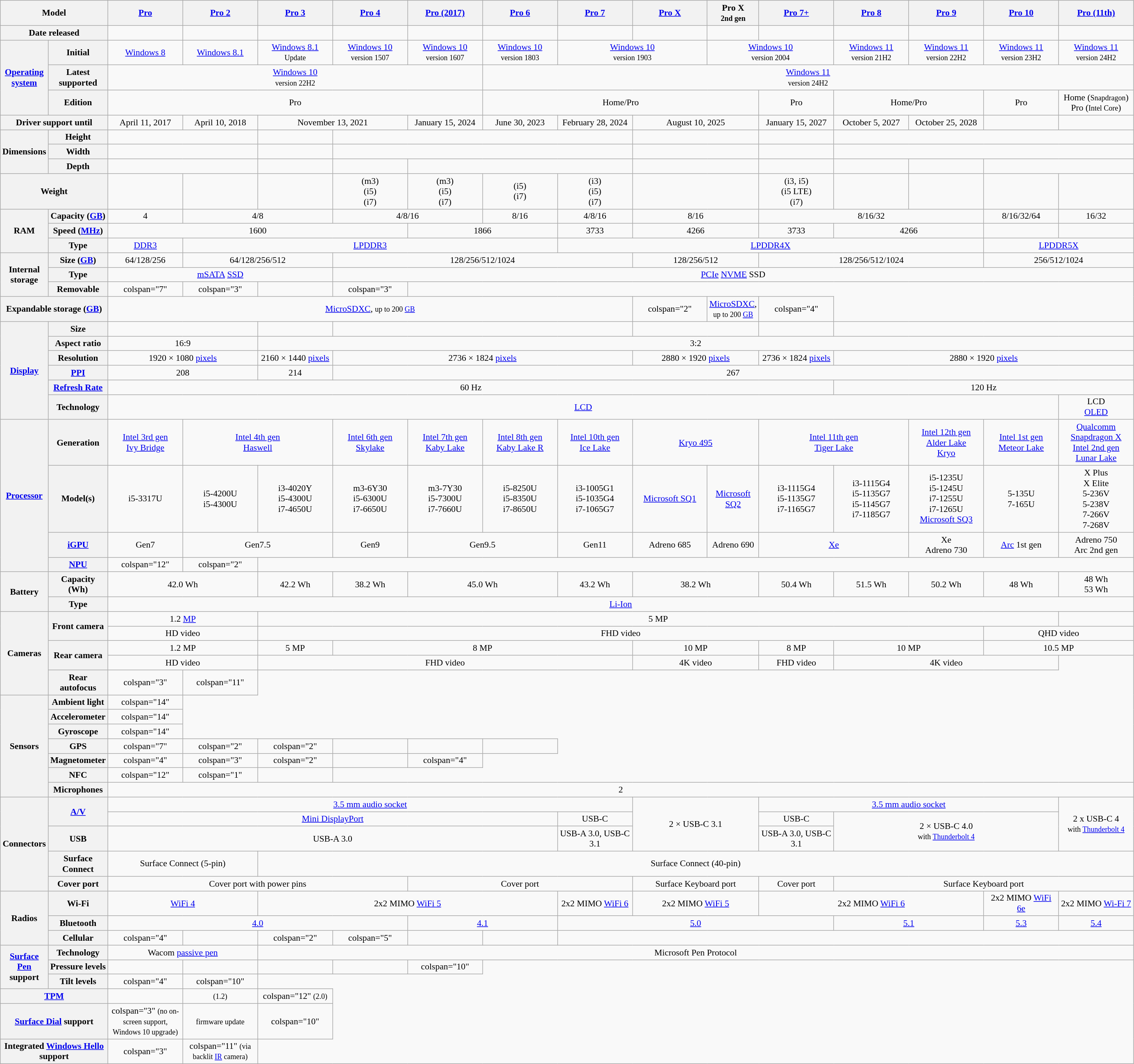<table class="wikitable mw-collapsible" style="text-align:center; font-size:90%; min-width:20em;">
<tr>
<th colspan="2">Model</th>
<th style="min-width: 8em"><a href='#'>Pro</a></th>
<th style="min-width: 8em"><a href='#'>Pro 2</a></th>
<th style="min-width: 8em"><a href='#'>Pro 3</a></th>
<th style="min-width: 8em"><a href='#'>Pro 4</a></th>
<th style="min-width: 8em"><a href='#'>Pro (2017)</a></th>
<th style="min-width: 8em"><a href='#'>Pro 6</a></th>
<th style="min-width: 8em"><a href='#'>Pro 7</a></th>
<th style="min-width: 8em"><a href='#'>Pro X</a></th>
<th>Pro X<br><small>2nd gen</small></th>
<th style="min-width: 8em"><a href='#'>Pro 7+</a></th>
<th style="min-width: 8em"><a href='#'>Pro 8</a></th>
<th style="min-width: 8em"><a href='#'>Pro 9</a></th>
<th style="min-width: 8em"><a href='#'>Pro 10</a></th>
<th style="min-width: 8em"><a href='#'>Pro (11th)</a></th>
</tr>
<tr>
<th colspan="2">Date released</th>
<td></td>
<td></td>
<td></td>
<td></td>
<td></td>
<td></td>
<td></td>
<td></td>
<td></td>
<td></td>
<td></td>
<td></td>
<td></td>
<td></td>
</tr>
<tr>
<th rowspan="3"><a href='#'>Operating<br>system</a></th>
<th>Initial</th>
<td><a href='#'>Windows 8</a></td>
<td><a href='#'>Windows 8.1</a></td>
<td><a href='#'>Windows 8.1</a><br><small>Update</small></td>
<td><a href='#'>Windows 10</a><br><small>version 1507</small></td>
<td><a href='#'>Windows 10</a><br><small>version 1607</small></td>
<td><a href='#'>Windows 10</a><br><small>version 1803</small></td>
<td colspan="2"><a href='#'>Windows 10</a><br><small>version 1903</small></td>
<td colspan="2"><a href='#'>Windows 10</a><br><small>version 2004</small></td>
<td><a href='#'>Windows 11</a><br><small>version 21H2</small></td>
<td><a href='#'>Windows 11</a><br><small>version 22H2</small></td>
<td><a href='#'>Windows 11</a><br><small>version 23H2</small></td>
<td><a href='#'>Windows 11</a><br><small>version 24H2</small></td>
</tr>
<tr>
<th>Latest supported</th>
<td colspan="5"><a href='#'>Windows 10</a><br><small>version 22H2</small></td>
<td colspan="9"><a href='#'>Windows 11</a><br><small>version 24H2</small></td>
</tr>
<tr>
<th>Edition</th>
<td colspan="5">Pro</td>
<td colspan="4">Home/Pro</td>
<td>Pro</td>
<td colspan="2">Home/Pro</td>
<td>Pro</td>
<td>Home (<small>Snapdragon</small>)<br>Pro (<small>Intel Core</small>)</td>
</tr>
<tr>
<th colspan="2">Driver support until</th>
<td>April 11, 2017</td>
<td>April 10, 2018</td>
<td colspan="2">November 13, 2021</td>
<td>January 15, 2024</td>
<td>June 30, 2023</td>
<td>February 28, 2024</td>
<td colspan="2">August 10, 2025</td>
<td>January 15, 2027</td>
<td>October 5, 2027</td>
<td>October 25, 2028</td>
<td></td>
<td></td>
</tr>
<tr>
<th rowspan="3">Dimensions<br></th>
<th>Height</th>
<td colspan="2"></td>
<td></td>
<td colspan="4"></td>
<td colspan="2"></td>
<td></td>
<td colspan="4"></td>
</tr>
<tr>
<th>Width</th>
<td colspan="2"></td>
<td></td>
<td colspan="4"></td>
<td colspan="2"></td>
<td></td>
<td colspan="4"></td>
</tr>
<tr>
<th>Depth</th>
<td colspan="2"></td>
<td></td>
<td></td>
<td colspan="3"></td>
<td colspan="2"></td>
<td></td>
<td></td>
<td></td>
<td colspan="2"></td>
</tr>
<tr>
<th colspan="2">Weight<br></th>
<td></td>
<td></td>
<td></td>
<td> (m3)<br> (i5)<br> (i7)</td>
<td> (m3)<br> (i5)<br> (i7)</td>
<td> (i5)<br> (i7)</td>
<td> (i3)<br> (i5)<br> (i7)</td>
<td colspan="2"></td>
<td> (i3, i5)<br> (i5 LTE)<br> (i7)</td>
<td></td>
<td></td>
<td></td>
<td></td>
</tr>
<tr>
<th rowspan="3">RAM</th>
<th>Capacity (<a href='#'>GB</a>)</th>
<td>4</td>
<td colspan="2">4/8</td>
<td colspan="2">4/8/16</td>
<td>8/16</td>
<td>4/8/16</td>
<td colspan="2">8/16</td>
<td colspan="3">8/16/32</td>
<td>8/16/32/64</td>
<td>16/32</td>
</tr>
<tr>
<th>Speed (<a href='#'>MHz</a>)</th>
<td colspan="4">1600</td>
<td colspan="2">1866</td>
<td>3733</td>
<td colspan="2">4266</td>
<td>3733</td>
<td colspan="2">4266</td>
<td></td>
<td></td>
</tr>
<tr>
<th>Type</th>
<td><a href='#'>DDR3</a></td>
<td colspan="5"><a href='#'>LPDDR3</a></td>
<td colspan="6"><a href='#'>LPDDR4X</a></td>
<td colspan="2"><a href='#'>LPDDR5X</a></td>
</tr>
<tr>
<th rowspan="3">Internal storage</th>
<th>Size (<a href='#'>GB</a>)</th>
<td>64/128/256</td>
<td colspan="2">64/128/256/512</td>
<td colspan="4">128/256/512/1024</td>
<td colspan="2">128/256/512</td>
<td colspan="3">128/256/512/1024</td>
<td colspan="2">256/512/1024</td>
</tr>
<tr>
<th>Type</th>
<td colspan="3"><a href='#'>mSATA</a> <a href='#'>SSD</a></td>
<td colspan="11"><a href='#'>PCIe</a> <a href='#'>NVME</a> SSD</td>
</tr>
<tr>
<th>Removable</th>
<td>colspan="7" </td>
<td>colspan="3" </td>
<td></td>
<td>colspan="3" </td>
</tr>
<tr>
<th colspan="2">Expandable storage (<a href='#'>GB</a>)</th>
<td colspan="7"><a href='#'>MicroSDXC</a>, <small>up to 200 <a href='#'>GB</a></small></td>
<td>colspan="2" </td>
<td><a href='#'>MicroSDXC</a>, <small>up to 200 <a href='#'>GB</a></small></td>
<td>colspan="4" </td>
</tr>
<tr>
<th rowspan="6"><a href='#'>Display</a></th>
<th>Size</th>
<td colspan="2"></td>
<td></td>
<td colspan="4"></td>
<td colspan="2"></td>
<td></td>
<td colspan="4"></td>
</tr>
<tr>
<th>Aspect ratio</th>
<td colspan="2">16:9</td>
<td colspan="12">3:2</td>
</tr>
<tr>
<th>Resolution</th>
<td colspan="2">1920 × 1080 <a href='#'>pixels</a></td>
<td>2160 × 1440 <a href='#'>pixels</a></td>
<td colspan="4">2736 × 1824 <a href='#'>pixels</a></td>
<td colspan="2">2880 × 1920 <a href='#'>pixels</a></td>
<td>2736 × 1824 <a href='#'>pixels</a></td>
<td colspan="4">2880 × 1920 <a href='#'>pixels</a></td>
</tr>
<tr>
<th><a href='#'>PPI</a></th>
<td colspan="2">208</td>
<td>214</td>
<td colspan="11">267</td>
</tr>
<tr>
<th><a href='#'>Refresh Rate</a></th>
<td colspan="10">60 Hz</td>
<td colspan="4">120 Hz</td>
</tr>
<tr>
<th>Technology</th>
<td colspan="13"><a href='#'>LCD</a></td>
<td>LCD<br><a href='#'>OLED</a></td>
</tr>
<tr>
<th rowspan="4"><a href='#'>Processor</a></th>
<th>Generation</th>
<td><a href='#'>Intel 3rd gen<br>Ivy Bridge</a></td>
<td colspan="2"><a href='#'>Intel 4th gen<br>Haswell</a></td>
<td><a href='#'>Intel 6th gen<br>Skylake</a></td>
<td><a href='#'>Intel 7th gen<br>Kaby Lake</a></td>
<td><a href='#'>Intel 8th gen<br>Kaby Lake R</a></td>
<td><a href='#'>Intel 10th gen<br>Ice Lake</a></td>
<td colspan="2"><a href='#'>Kryo 495</a></td>
<td colspan="2"><a href='#'>Intel 11th gen<br>Tiger Lake</a></td>
<td><a href='#'>Intel 12th gen<br>Alder Lake</a><br><a href='#'>Kryo</a></td>
<td><a href='#'>Intel 1st gen<br>Meteor Lake</a></td>
<td><a href='#'>Qualcomm<br>Snapdragon X</a><br><a href='#'>Intel 2nd gen<br>Lunar Lake</a></td>
</tr>
<tr>
<th>Model(s)</th>
<td>i5-3317U</td>
<td>i5-4200U<br>i5-4300U</td>
<td>i3-4020Y<br>i5-4300U<br>i7-4650U</td>
<td>m3-6Y30<br>i5-6300U<br>i7-6650U</td>
<td>m3-7Y30<br>i5-7300U<br>i7-7660U</td>
<td>i5-8250U<br>i5-8350U<br>i7-8650U</td>
<td>i3-1005G1<br>i5-1035G4<br>i7-1065G7</td>
<td><a href='#'>Microsoft SQ1</a></td>
<td><a href='#'>Microsoft SQ2</a></td>
<td>i3-1115G4<br>i5-1135G7<br>i7-1165G7</td>
<td>i3-1115G4<br>i5-1135G7<br>i5-1145G7<br>i7-1185G7</td>
<td>i5-1235U<br>i5-1245U<br>i7-1255U<br>i7-1265U<br><a href='#'>Microsoft SQ3</a></td>
<td>5-135U<br>7-165U</td>
<td>X Plus<br>X Elite<br>5-236V<br>5-238V<br>7-266V<br>7-268V</td>
</tr>
<tr>
<th><a href='#'>iGPU</a></th>
<td>Gen7</td>
<td colspan="2">Gen7.5</td>
<td>Gen9</td>
<td colspan="2">Gen9.5</td>
<td>Gen11</td>
<td>Adreno 685</td>
<td>Adreno 690</td>
<td colspan="2"><a href='#'>Xe</a></td>
<td>Xe<br>Adreno 730</td>
<td><a href='#'>Arc</a> 1st gen</td>
<td>Adreno 750<br>Arc 2nd gen</td>
</tr>
<tr>
<th><a href='#'>NPU</a></th>
<td>colspan="12" </td>
<td>colspan="2" </td>
</tr>
<tr>
<th rowspan="2">Battery</th>
<th>Capacity (Wh)</th>
<td colspan="2">42.0 Wh</td>
<td>42.2 Wh</td>
<td>38.2 Wh</td>
<td colspan="2">45.0 Wh</td>
<td>43.2 Wh</td>
<td colspan="2">38.2 Wh</td>
<td>50.4 Wh</td>
<td>51.5 Wh</td>
<td>50.2 Wh</td>
<td>48 Wh</td>
<td>48 Wh<br>53 Wh</td>
</tr>
<tr>
<th>Type</th>
<td colspan="14"><a href='#'>Li-Ion</a></td>
</tr>
<tr>
<th rowspan="5">Cameras</th>
<th rowspan="2">Front camera</th>
<td colspan="2">1.2 <a href='#'>MP</a></td>
<td colspan="11">5 MP</td>
</tr>
<tr>
<td colspan="2">HD video</td>
<td colspan="10">FHD video</td>
<td colspan="2">QHD video</td>
</tr>
<tr>
<th rowspan="2">Rear camera</th>
<td colspan="2">1.2 MP</td>
<td>5 MP</td>
<td colspan="4">8 MP</td>
<td colspan="2">10 MP</td>
<td>8 MP</td>
<td colspan="2">10 MP</td>
<td colspan="2">10.5 MP</td>
</tr>
<tr>
<td colspan="2">HD video</td>
<td colspan="5">FHD video</td>
<td colspan="2">4K video</td>
<td>FHD video</td>
<td colspan="3">4K video</td>
</tr>
<tr>
<th>Rear autofocus</th>
<td>colspan="3" </td>
<td>colspan="11" </td>
</tr>
<tr>
<th rowspan="7">Sensors</th>
<th>Ambient light</th>
<td>colspan="14" </td>
</tr>
<tr>
<th>Accelerometer</th>
<td>colspan="14" </td>
</tr>
<tr>
<th>Gyroscope</th>
<td>colspan="14" </td>
</tr>
<tr>
<th>GPS</th>
<td>colspan="7" </td>
<td>colspan="2" </td>
<td>colspan="2" </td>
<td></td>
<td></td>
<td></td>
</tr>
<tr>
<th>Magnetometer</th>
<td>colspan="4" </td>
<td>colspan="3" </td>
<td>colspan="2" </td>
<td></td>
<td>colspan="4" </td>
</tr>
<tr>
<th>NFC</th>
<td>colspan="12" </td>
<td>colspan="1" </td>
<td></td>
</tr>
<tr>
<th>Microphones</th>
<td colspan="14">2</td>
</tr>
<tr>
<th rowspan="5">Connectors</th>
<th rowspan="2"><a href='#'>A/V</a></th>
<td colspan="7"><a href='#'>3.5 mm audio socket</a></td>
<td rowspan="3" colspan="2">2 × USB-C 3.1</td>
<td colspan="4"><a href='#'>3.5 mm audio socket</a></td>
<td rowspan="3">2 x USB-C 4<br><small>with <a href='#'>Thunderbolt 4</a></small></td>
</tr>
<tr>
<td colspan="6"><a href='#'>Mini DisplayPort</a></td>
<td>USB-C</td>
<td>USB-C</td>
<td rowspan="2" colspan="3">2 × USB-C 4.0<br><small>with <a href='#'>Thunderbolt 4</a></small></td>
</tr>
<tr>
<th>USB</th>
<td colspan="6">USB-A 3.0</td>
<td>USB-A 3.0, USB-C 3.1</td>
<td>USB-A 3.0, USB-C 3.1</td>
</tr>
<tr>
<th>Surface Connect</th>
<td colspan="2">Surface Connect (5-pin)</td>
<td colspan="12">Surface Connect (40-pin)</td>
</tr>
<tr>
<th>Cover port</th>
<td colspan="4">Cover port with power pins</td>
<td colspan="3">Cover port</td>
<td colspan="2">Surface Keyboard port</td>
<td>Cover port</td>
<td colspan="4">Surface Keyboard port</td>
</tr>
<tr>
<th rowspan="3">Radios</th>
<th>Wi-Fi</th>
<td colspan="2"><a href='#'>WiFi 4</a></td>
<td colspan="4">2x2 MIMO <a href='#'>WiFi 5</a></td>
<td colspan="1">2x2 MIMO <a href='#'>WiFi 6</a></td>
<td colspan="2">2x2 MIMO <a href='#'>WiFi 5</a></td>
<td colspan="3">2x2 MIMO <a href='#'>WiFi 6</a></td>
<td colspan="1">2x2 MIMO <a href='#'>WiFi 6e</a></td>
<td colspan="1">2x2 MIMO <a href='#'>Wi-Fi 7</a></td>
</tr>
<tr>
<th>Bluetooth</th>
<td colspan="4"><a href='#'>4.0</a></td>
<td colspan="2"><a href='#'>4.1</a></td>
<td colspan="4"><a href='#'>5.0</a></td>
<td colspan="2"><a href='#'>5.1</a></td>
<td colspan="1"><a href='#'>5.3</a></td>
<td colspan="1"><a href='#'>5.4</a></td>
</tr>
<tr>
<th>Cellular</th>
<td>colspan="4" </td>
<td></td>
<td>colspan="2" </td>
<td>colspan="5" </td>
<td></td>
<td></td>
</tr>
<tr>
<th rowspan="3"><a href='#'>Surface Pen</a><br>support</th>
<th>Technology</th>
<td colspan="2">Wacom <a href='#'>passive pen</a></td>
<td colspan="12">Microsoft Pen Protocol</td>
</tr>
<tr>
<th>Pressure levels</th>
<td></td>
<td></td>
<td></td>
<td></td>
<td>colspan="10" </td>
</tr>
<tr>
<th>Tilt levels</th>
<td>colspan="4" </td>
<td>colspan="10" </td>
</tr>
<tr>
<th colspan="2"><a href='#'>TPM</a></th>
<td></td>
<td> <small>(1.2)</small></td>
<td>colspan="12"  <small>(2.0)</small></td>
</tr>
<tr>
<th colspan="2"><a href='#'>Surface Dial</a> support</th>
<td>colspan="3"  <small>(no on-screen support, Windows 10 upgrade)</small></td>
<td> <small>firmware update</small></td>
<td>colspan="10" </td>
</tr>
<tr>
<th colspan="2">Integrated <a href='#'>Windows Hello</a> support</th>
<td>colspan="3" </td>
<td>colspan="11"  <small>(via backlit <a href='#'>IR</a> camera)</small></td>
</tr>
</table>
